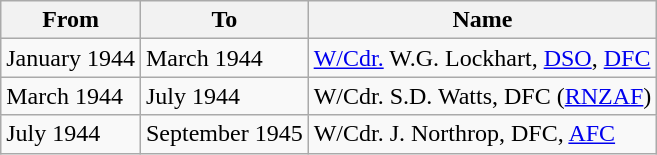<table class="wikitable">
<tr>
<th>From</th>
<th>To</th>
<th>Name</th>
</tr>
<tr>
<td>January 1944</td>
<td>March 1944</td>
<td><a href='#'>W/Cdr.</a> W.G. Lockhart, <a href='#'>DSO</a>, <a href='#'>DFC</a></td>
</tr>
<tr>
<td>March 1944</td>
<td>July 1944</td>
<td>W/Cdr. S.D. Watts, DFC (<a href='#'>RNZAF</a>)</td>
</tr>
<tr>
<td>July 1944</td>
<td>September 1945</td>
<td>W/Cdr. J. Northrop, DFC, <a href='#'>AFC</a></td>
</tr>
</table>
